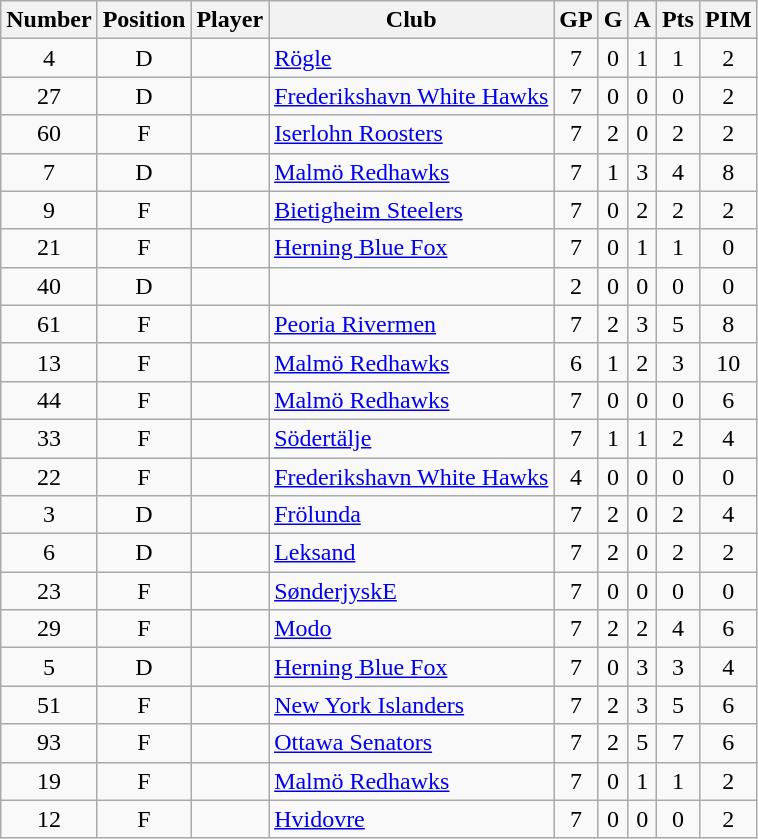<table class="wikitable sortable" style="text-align:center; padding:4px; border-spacing=0;">
<tr>
<th>Number</th>
<th>Position</th>
<th>Player</th>
<th>Club</th>
<th>GP</th>
<th>G</th>
<th>A</th>
<th>Pts</th>
<th>PIM</th>
</tr>
<tr>
<td>4</td>
<td>D</td>
<td align=left></td>
<td align=left><a href='#'>Rögle</a></td>
<td>7</td>
<td>0</td>
<td>1</td>
<td>1</td>
<td>2</td>
</tr>
<tr>
<td>27</td>
<td>D</td>
<td align=left></td>
<td align=left><a href='#'>Frederikshavn White Hawks</a></td>
<td>7</td>
<td>0</td>
<td>0</td>
<td>0</td>
<td>2</td>
</tr>
<tr>
<td>60</td>
<td>F</td>
<td align=left></td>
<td align=left><a href='#'>Iserlohn Roosters</a></td>
<td>7</td>
<td>2</td>
<td>0</td>
<td>2</td>
<td>2</td>
</tr>
<tr>
<td>7</td>
<td>D</td>
<td align=left></td>
<td align=left><a href='#'>Malmö Redhawks</a></td>
<td>7</td>
<td>1</td>
<td>3</td>
<td>4</td>
<td>8</td>
</tr>
<tr>
<td>9</td>
<td>F</td>
<td align=left></td>
<td align=left><a href='#'>Bietigheim Steelers</a></td>
<td>7</td>
<td>0</td>
<td>2</td>
<td>2</td>
<td>2</td>
</tr>
<tr>
<td>21</td>
<td>F</td>
<td align=left></td>
<td align=left><a href='#'>Herning Blue Fox</a></td>
<td>7</td>
<td>0</td>
<td>1</td>
<td>1</td>
<td>0</td>
</tr>
<tr>
<td>40</td>
<td>D</td>
<td align=left></td>
<td align=left></td>
<td>2</td>
<td>0</td>
<td>0</td>
<td>0</td>
<td>0</td>
</tr>
<tr>
<td>61</td>
<td>F</td>
<td align=left></td>
<td align=left><a href='#'>Peoria Rivermen</a></td>
<td>7</td>
<td>2</td>
<td>3</td>
<td>5</td>
<td>8</td>
</tr>
<tr>
<td>13</td>
<td>F</td>
<td align=left></td>
<td align=left><a href='#'>Malmö Redhawks</a></td>
<td>6</td>
<td>1</td>
<td>2</td>
<td>3</td>
<td>10</td>
</tr>
<tr>
<td>44</td>
<td>F</td>
<td align=left></td>
<td align=left><a href='#'>Malmö Redhawks</a></td>
<td>7</td>
<td>0</td>
<td>0</td>
<td>0</td>
<td>6</td>
</tr>
<tr>
<td>33</td>
<td>F</td>
<td align=left></td>
<td align=left><a href='#'>Södertälje</a></td>
<td>7</td>
<td>1</td>
<td>1</td>
<td>2</td>
<td>4</td>
</tr>
<tr>
<td>22</td>
<td>F</td>
<td align=left></td>
<td align=left><a href='#'>Frederikshavn White Hawks</a></td>
<td>4</td>
<td>0</td>
<td>0</td>
<td>0</td>
<td>0</td>
</tr>
<tr>
<td>3</td>
<td>D</td>
<td align=left></td>
<td align=left><a href='#'>Frölunda</a></td>
<td>7</td>
<td>2</td>
<td>0</td>
<td>2</td>
<td>4</td>
</tr>
<tr>
<td>6</td>
<td>D</td>
<td align=left></td>
<td align=left><a href='#'>Leksand</a></td>
<td>7</td>
<td>2</td>
<td>0</td>
<td>2</td>
<td>2</td>
</tr>
<tr>
<td>23</td>
<td>F</td>
<td align=left></td>
<td align=left><a href='#'>SønderjyskE</a></td>
<td>7</td>
<td>0</td>
<td>0</td>
<td>0</td>
<td>0</td>
</tr>
<tr>
<td>29</td>
<td>F</td>
<td align=left></td>
<td align=left><a href='#'>Modo</a></td>
<td>7</td>
<td>2</td>
<td>2</td>
<td>4</td>
<td>6</td>
</tr>
<tr>
<td>5</td>
<td>D</td>
<td align=left></td>
<td align=left><a href='#'>Herning Blue Fox</a></td>
<td>7</td>
<td>0</td>
<td>3</td>
<td>3</td>
<td>4</td>
</tr>
<tr>
<td>51</td>
<td>F</td>
<td align=left></td>
<td align=left><a href='#'>New York Islanders</a></td>
<td>7</td>
<td>2</td>
<td>3</td>
<td>5</td>
<td>6</td>
</tr>
<tr>
<td>93</td>
<td>F</td>
<td align=left></td>
<td align=left><a href='#'>Ottawa Senators</a></td>
<td>7</td>
<td>2</td>
<td>5</td>
<td>7</td>
<td>6</td>
</tr>
<tr>
<td>19</td>
<td>F</td>
<td align=left></td>
<td align=left><a href='#'>Malmö Redhawks</a></td>
<td>7</td>
<td>0</td>
<td>1</td>
<td>1</td>
<td>2</td>
</tr>
<tr>
<td>12</td>
<td>F</td>
<td align=left></td>
<td align=left><a href='#'>Hvidovre</a></td>
<td>7</td>
<td>0</td>
<td>0</td>
<td>0</td>
<td>2</td>
</tr>
</table>
